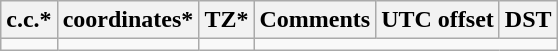<table class="wikitable sortable">
<tr>
<th>c.c.*</th>
<th>coordinates*</th>
<th>TZ*</th>
<th>Comments</th>
<th>UTC offset</th>
<th>DST</th>
</tr>
<tr --->
<td></td>
<td></td>
<td></td>
</tr>
</table>
